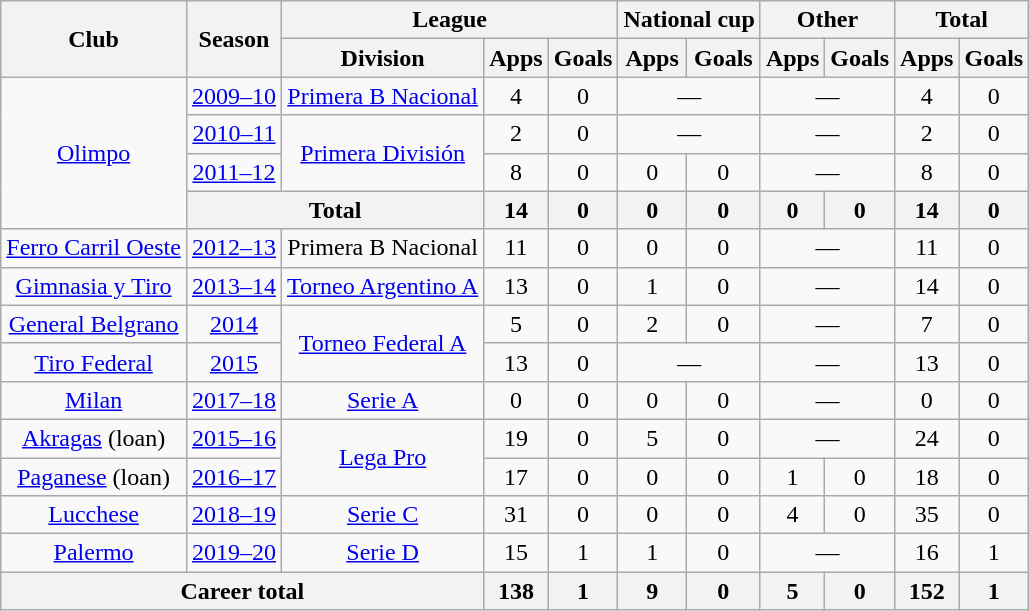<table class="wikitable" style="text-align: center;">
<tr>
<th rowspan="2">Club</th>
<th rowspan="2">Season</th>
<th colspan="3">League</th>
<th colspan="2">National cup</th>
<th colspan="2">Other</th>
<th colspan="2">Total</th>
</tr>
<tr>
<th>Division</th>
<th>Apps</th>
<th>Goals</th>
<th>Apps</th>
<th>Goals</th>
<th>Apps</th>
<th>Goals</th>
<th>Apps</th>
<th>Goals</th>
</tr>
<tr>
<td rowspan="4"><a href='#'>Olimpo</a></td>
<td><a href='#'>2009–10</a></td>
<td><a href='#'>Primera B Nacional</a></td>
<td>4</td>
<td>0</td>
<td colspan="2">—</td>
<td colspan="2">—</td>
<td>4</td>
<td>0</td>
</tr>
<tr>
<td><a href='#'>2010–11</a></td>
<td rowspan="2"><a href='#'>Primera División</a></td>
<td>2</td>
<td>0</td>
<td colspan="2">—</td>
<td colspan="2">—</td>
<td>2</td>
<td>0</td>
</tr>
<tr>
<td><a href='#'>2011–12</a></td>
<td>8</td>
<td>0</td>
<td>0</td>
<td>0</td>
<td colspan="2">—</td>
<td>8</td>
<td>0</td>
</tr>
<tr>
<th colspan="2">Total</th>
<th>14</th>
<th>0</th>
<th>0</th>
<th>0</th>
<th>0</th>
<th>0</th>
<th>14</th>
<th>0</th>
</tr>
<tr>
<td><a href='#'>Ferro Carril Oeste</a></td>
<td><a href='#'>2012–13</a></td>
<td>Primera B Nacional</td>
<td>11</td>
<td>0</td>
<td>0</td>
<td>0</td>
<td colspan="2">—</td>
<td>11</td>
<td>0</td>
</tr>
<tr>
<td><a href='#'>Gimnasia y Tiro</a></td>
<td><a href='#'>2013–14</a></td>
<td><a href='#'>Torneo Argentino A</a></td>
<td>13</td>
<td>0</td>
<td>1</td>
<td>0</td>
<td colspan="2">—</td>
<td>14</td>
<td>0</td>
</tr>
<tr>
<td><a href='#'>General Belgrano</a></td>
<td><a href='#'>2014</a></td>
<td rowspan="2"><a href='#'>Torneo Federal A</a></td>
<td>5</td>
<td>0</td>
<td>2</td>
<td>0</td>
<td colspan="2">—</td>
<td>7</td>
<td>0</td>
</tr>
<tr>
<td><a href='#'>Tiro Federal</a></td>
<td><a href='#'>2015</a></td>
<td>13</td>
<td>0</td>
<td colspan="2">—</td>
<td colspan="2">—</td>
<td>13</td>
<td>0</td>
</tr>
<tr>
<td><a href='#'>Milan</a></td>
<td><a href='#'>2017–18</a></td>
<td><a href='#'>Serie A</a></td>
<td>0</td>
<td>0</td>
<td>0</td>
<td>0</td>
<td colspan="2">—</td>
<td>0</td>
<td>0</td>
</tr>
<tr>
<td><a href='#'>Akragas</a> (loan)</td>
<td><a href='#'>2015–16</a></td>
<td rowspan="2"><a href='#'>Lega Pro</a></td>
<td>19</td>
<td>0</td>
<td>5</td>
<td>0</td>
<td colspan="2">—</td>
<td>24</td>
<td>0</td>
</tr>
<tr>
<td><a href='#'>Paganese</a> (loan)</td>
<td><a href='#'>2016–17</a></td>
<td>17</td>
<td>0</td>
<td>0</td>
<td>0</td>
<td>1</td>
<td>0</td>
<td>18</td>
<td>0</td>
</tr>
<tr>
<td><a href='#'>Lucchese</a></td>
<td><a href='#'>2018–19</a></td>
<td><a href='#'>Serie C</a></td>
<td>31</td>
<td>0</td>
<td>0</td>
<td>0</td>
<td>4</td>
<td>0</td>
<td>35</td>
<td>0</td>
</tr>
<tr>
<td><a href='#'>Palermo</a></td>
<td><a href='#'>2019–20</a></td>
<td><a href='#'>Serie D</a></td>
<td>15</td>
<td>1</td>
<td>1</td>
<td>0</td>
<td colspan="2">—</td>
<td>16</td>
<td>1</td>
</tr>
<tr>
<th colspan="3">Career total</th>
<th>138</th>
<th>1</th>
<th>9</th>
<th>0</th>
<th>5</th>
<th>0</th>
<th>152</th>
<th>1</th>
</tr>
</table>
